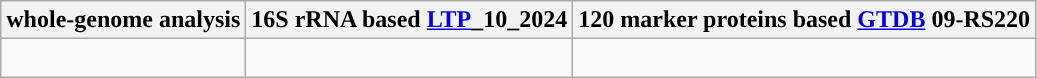<table class="wikitable">
<tr>
<th colspan=1>whole-genome analysis</th>
<th colspan=1>16S rRNA based <a href='#'>LTP</a>_10_2024</th>
<th colspan=1>120 marker proteins based <a href='#'>GTDB</a> 09-RS220</th>
</tr>
<tr>
<td style="vertical-align:top"><br></td>
<td><br></td>
<td><br></td>
</tr>
</table>
